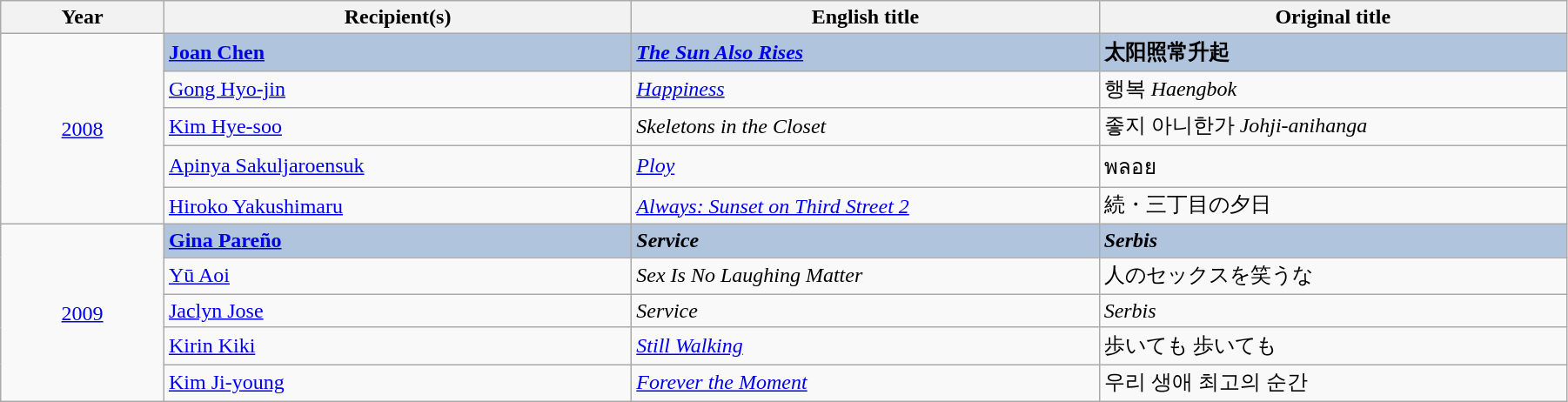<table class="wikitable" width="95%" cellpadding="5">
<tr>
<th width="100"><strong>Year</strong></th>
<th width="300"><strong>Recipient(s)</strong></th>
<th width="300"><strong>English title</strong></th>
<th width="300"><strong>Original title</strong></th>
</tr>
<tr>
<td rowspan="5" style="text-align:center;"><a href='#'>2008</a></td>
<td style="background:#B0C4DE;"> <strong><a href='#'>Joan Chen</a></strong></td>
<td style="background:#B0C4DE;"><strong><em><a href='#'>The Sun Also Rises</a></em></strong></td>
<td style="background:#B0C4DE;"><strong>太阳照常升起</strong></td>
</tr>
<tr>
<td> <a href='#'>Gong Hyo-jin</a></td>
<td><em><a href='#'>Happiness</a></em></td>
<td>행복 <em>Haengbok</em></td>
</tr>
<tr>
<td> <a href='#'>Kim Hye-soo</a></td>
<td><em>Skeletons in the Closet</em></td>
<td>좋지 아니한가 <em>Johji-anihanga</em></td>
</tr>
<tr>
<td> <a href='#'>Apinya Sakuljaroensuk</a></td>
<td><em><a href='#'>Ploy</a></em></td>
<td>พลอย</td>
</tr>
<tr>
<td> <a href='#'>Hiroko Yakushimaru</a></td>
<td><em><a href='#'>Always: Sunset on Third Street 2</a></em></td>
<td>続・三丁目の夕日</td>
</tr>
<tr>
<td rowspan="5" style="text-align:center;"><a href='#'>2009</a></td>
<td style="background:#B0C4DE;"> <strong><a href='#'>Gina Pareño</a></strong></td>
<td style="background:#B0C4DE;"><strong><em>Service</em></strong></td>
<td style="background:#B0C4DE;"><strong><em>Serbis</em></strong></td>
</tr>
<tr>
<td> <a href='#'>Yū Aoi</a></td>
<td><em>Sex Is No Laughing Matter</em></td>
<td>人のセックスを笑うな</td>
</tr>
<tr>
<td> <a href='#'>Jaclyn Jose</a></td>
<td><em>Service</em></td>
<td><em>Serbis</em></td>
</tr>
<tr>
<td> <a href='#'>Kirin Kiki</a></td>
<td><em><a href='#'>Still Walking</a></em></td>
<td>歩いても 歩いても</td>
</tr>
<tr>
<td> <a href='#'>Kim Ji-young</a></td>
<td><em><a href='#'>Forever the Moment</a></em></td>
<td>우리 생애 최고의 순간</td>
</tr>
</table>
